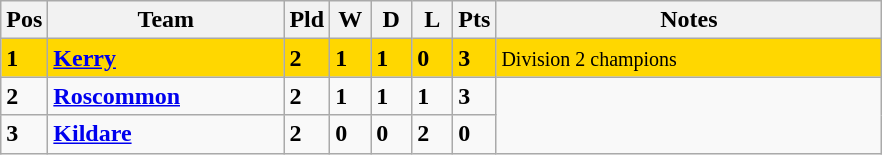<table class="wikitable" style="text-align: centre;">
<tr>
<th width=20>Pos</th>
<th width=150>Team</th>
<th width=20>Pld</th>
<th width=20>W</th>
<th width=20>D</th>
<th width=20>L</th>
<th width=20>Pts</th>
<th width=250>Notes</th>
</tr>
<tr style="background:gold;">
<td><strong>1</strong></td>
<td align=left><strong> <a href='#'>Kerry</a> </strong></td>
<td><strong>2</strong></td>
<td><strong>1</strong></td>
<td><strong>1</strong></td>
<td><strong>0</strong></td>
<td><strong>3</strong></td>
<td><small>Division 2 champions</small></td>
</tr>
<tr>
<td><strong>2</strong></td>
<td align=left><strong> <a href='#'>Roscommon</a> </strong></td>
<td><strong>2</strong></td>
<td><strong>1</strong></td>
<td><strong>1</strong></td>
<td><strong>1</strong></td>
<td><strong>3</strong></td>
</tr>
<tr>
<td><strong>3</strong></td>
<td align=left><strong> <a href='#'>Kildare</a> </strong></td>
<td><strong>2</strong></td>
<td><strong>0</strong></td>
<td><strong>0</strong></td>
<td><strong>2</strong></td>
<td><strong>0</strong></td>
</tr>
</table>
